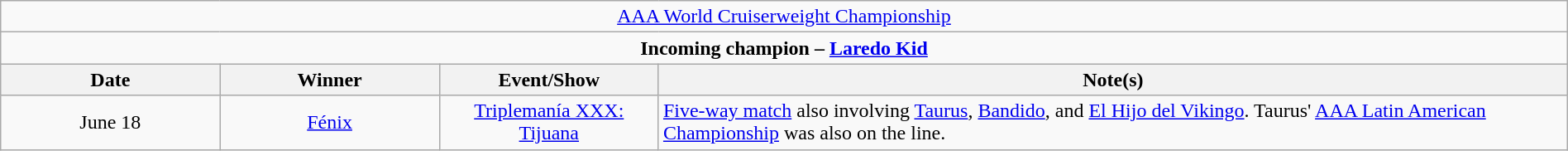<table class="wikitable" style="text-align:center; width:100%;">
<tr>
<td colspan="4" style="text-align: center;"><a href='#'>AAA World Cruiserweight Championship</a></td>
</tr>
<tr>
<td colspan="4" style="text-align: center;"><strong>Incoming champion – <a href='#'>Laredo Kid</a></strong></td>
</tr>
<tr>
<th width=14%>Date</th>
<th width=14%>Winner</th>
<th width=14%>Event/Show</th>
<th width=58%>Note(s)</th>
</tr>
<tr>
<td>June 18</td>
<td><a href='#'>Fénix</a></td>
<td><a href='#'>Triplemanía XXX: Tijuana</a></td>
<td align=left><a href='#'>Five-way match</a> also involving <a href='#'>Taurus</a>, <a href='#'>Bandido</a>, and <a href='#'>El Hijo del Vikingo</a>. Taurus' <a href='#'>AAA Latin American Championship</a> was also on the line.</td>
</tr>
</table>
